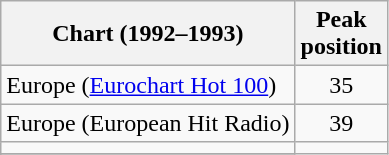<table class="wikitable sortable">
<tr>
<th>Chart (1992–1993)</th>
<th>Peak<br>position</th>
</tr>
<tr>
<td>Europe (<a href='#'>Eurochart Hot 100</a>)</td>
<td align="center">35</td>
</tr>
<tr>
<td>Europe (European Hit Radio)</td>
<td align="center">39</td>
</tr>
<tr>
<td></td>
</tr>
<tr>
</tr>
<tr>
</tr>
</table>
